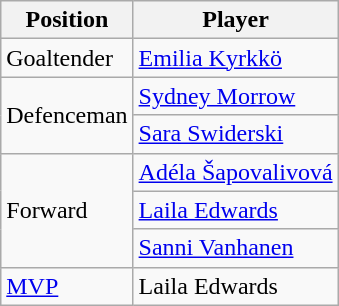<table class="wikitable">
<tr>
<th>Position</th>
<th>Player</th>
</tr>
<tr>
<td>Goaltender</td>
<td> <a href='#'>Emilia Kyrkkö</a></td>
</tr>
<tr>
<td rowspan=2>Defenceman</td>
<td> <a href='#'>Sydney Morrow</a></td>
</tr>
<tr>
<td> <a href='#'>Sara Swiderski</a></td>
</tr>
<tr>
<td rowspan=3>Forward</td>
<td> <a href='#'>Adéla Šapovalivová</a></td>
</tr>
<tr>
<td> <a href='#'>Laila Edwards</a></td>
</tr>
<tr>
<td> <a href='#'>Sanni Vanhanen</a></td>
</tr>
<tr>
<td><a href='#'>MVP</a></td>
<td> Laila Edwards</td>
</tr>
</table>
